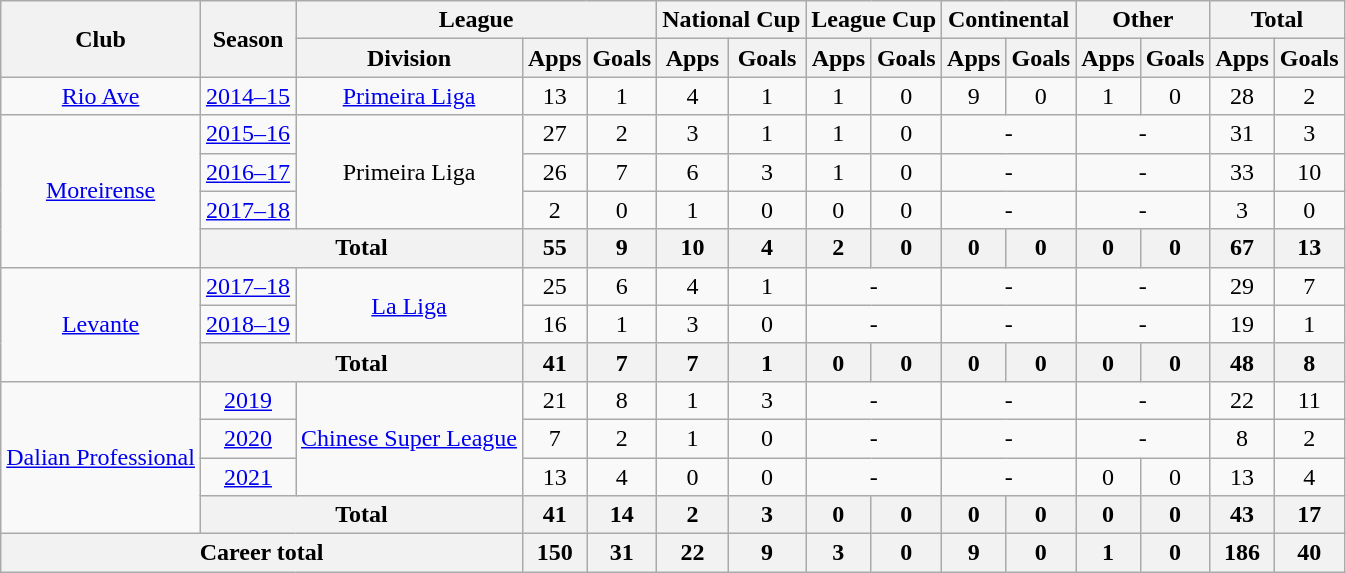<table class="wikitable" style="text-align: center">
<tr>
<th rowspan="2">Club</th>
<th rowspan="2">Season</th>
<th colspan="3">League</th>
<th colspan="2">National Cup</th>
<th colspan="2">League Cup</th>
<th colspan="2">Continental</th>
<th colspan="2">Other</th>
<th colspan="2">Total</th>
</tr>
<tr>
<th>Division</th>
<th>Apps</th>
<th>Goals</th>
<th>Apps</th>
<th>Goals</th>
<th>Apps</th>
<th>Goals</th>
<th>Apps</th>
<th>Goals</th>
<th>Apps</th>
<th>Goals</th>
<th>Apps</th>
<th>Goals</th>
</tr>
<tr>
<td><a href='#'>Rio Ave</a></td>
<td><a href='#'>2014–15</a></td>
<td><a href='#'>Primeira Liga</a></td>
<td>13</td>
<td>1</td>
<td>4</td>
<td>1</td>
<td>1</td>
<td>0</td>
<td>9</td>
<td>0</td>
<td>1</td>
<td>0</td>
<td>28</td>
<td>2</td>
</tr>
<tr>
<td rowspan="4"><a href='#'>Moreirense</a></td>
<td><a href='#'>2015–16</a></td>
<td rowspan="3">Primeira Liga</td>
<td>27</td>
<td>2</td>
<td>3</td>
<td>1</td>
<td>1</td>
<td>0</td>
<td colspan="2">-</td>
<td colspan="2">-</td>
<td>31</td>
<td>3</td>
</tr>
<tr>
<td><a href='#'>2016–17</a></td>
<td>26</td>
<td>7</td>
<td>6</td>
<td>3</td>
<td>1</td>
<td>0</td>
<td colspan="2">-</td>
<td colspan="2">-</td>
<td>33</td>
<td>10</td>
</tr>
<tr>
<td><a href='#'>2017–18</a></td>
<td>2</td>
<td>0</td>
<td>1</td>
<td>0</td>
<td>0</td>
<td>0</td>
<td colspan="2">-</td>
<td colspan="2">-</td>
<td>3</td>
<td>0</td>
</tr>
<tr>
<th colspan="2">Total</th>
<th>55</th>
<th>9</th>
<th>10</th>
<th>4</th>
<th>2</th>
<th>0</th>
<th>0</th>
<th>0</th>
<th>0</th>
<th>0</th>
<th>67</th>
<th>13</th>
</tr>
<tr>
<td rowspan="3"><a href='#'>Levante</a></td>
<td><a href='#'>2017–18</a></td>
<td rowspan="2"><a href='#'>La Liga</a></td>
<td>25</td>
<td>6</td>
<td>4</td>
<td>1</td>
<td colspan="2">-</td>
<td colspan="2">-</td>
<td colspan="2">-</td>
<td>29</td>
<td>7</td>
</tr>
<tr>
<td><a href='#'>2018–19</a></td>
<td>16</td>
<td>1</td>
<td>3</td>
<td>0</td>
<td colspan="2">-</td>
<td colspan="2">-</td>
<td colspan="2">-</td>
<td>19</td>
<td>1</td>
</tr>
<tr>
<th colspan="2">Total</th>
<th>41</th>
<th>7</th>
<th>7</th>
<th>1</th>
<th>0</th>
<th>0</th>
<th>0</th>
<th>0</th>
<th>0</th>
<th>0</th>
<th>48</th>
<th>8</th>
</tr>
<tr>
<td rowspan=4><a href='#'>Dalian Professional</a></td>
<td><a href='#'>2019</a></td>
<td rowspan=3><a href='#'>Chinese Super League</a></td>
<td>21</td>
<td>8</td>
<td>1</td>
<td>3</td>
<td colspan="2">-</td>
<td colspan="2">-</td>
<td colspan="2">-</td>
<td>22</td>
<td>11</td>
</tr>
<tr>
<td><a href='#'>2020</a></td>
<td>7</td>
<td>2</td>
<td>1</td>
<td>0</td>
<td colspan="2">-</td>
<td colspan="2">-</td>
<td colspan="2">-</td>
<td>8</td>
<td>2</td>
</tr>
<tr>
<td><a href='#'>2021</a></td>
<td>13</td>
<td>4</td>
<td>0</td>
<td>0</td>
<td colspan="2">-</td>
<td colspan="2">-</td>
<td>0</td>
<td>0</td>
<td>13</td>
<td>4</td>
</tr>
<tr>
<th colspan="2">Total</th>
<th>41</th>
<th>14</th>
<th>2</th>
<th>3</th>
<th>0</th>
<th>0</th>
<th>0</th>
<th>0</th>
<th>0</th>
<th>0</th>
<th>43</th>
<th>17</th>
</tr>
<tr>
<th colspan="3">Career total</th>
<th>150</th>
<th>31</th>
<th>22</th>
<th>9</th>
<th>3</th>
<th>0</th>
<th>9</th>
<th>0</th>
<th>1</th>
<th>0</th>
<th>186</th>
<th>40</th>
</tr>
</table>
